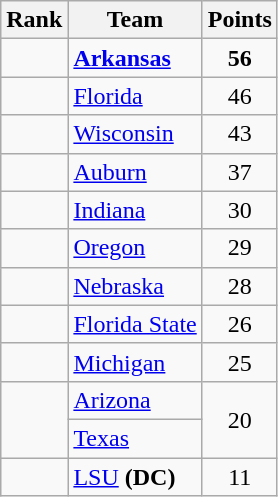<table class="wikitable sortable" style="text-align:center">
<tr>
<th>Rank</th>
<th>Team</th>
<th>Points</th>
</tr>
<tr>
<td></td>
<td align="left"><strong><a href='#'>Arkansas</a></strong></td>
<td><strong>56</strong></td>
</tr>
<tr>
<td></td>
<td align="left"><a href='#'>Florida</a></td>
<td>46</td>
</tr>
<tr>
<td></td>
<td align="left"><a href='#'>Wisconsin</a></td>
<td>43</td>
</tr>
<tr>
<td></td>
<td align="left"><a href='#'>Auburn</a></td>
<td>37</td>
</tr>
<tr>
<td></td>
<td align="left"><a href='#'>Indiana</a></td>
<td>30</td>
</tr>
<tr>
<td></td>
<td align="left"><a href='#'>Oregon</a></td>
<td>29</td>
</tr>
<tr>
<td></td>
<td align="left"><a href='#'>Nebraska</a></td>
<td>28</td>
</tr>
<tr>
<td></td>
<td align="left"><a href='#'>Florida State</a></td>
<td>26</td>
</tr>
<tr>
<td></td>
<td align="left"><a href='#'>Michigan</a></td>
<td>25</td>
</tr>
<tr>
<td rowspan=2></td>
<td align="left"><a href='#'>Arizona</a></td>
<td rowspan=2>20</td>
</tr>
<tr>
<td align="left"><a href='#'>Texas</a></td>
</tr>
<tr>
<td></td>
<td align="left"><a href='#'>LSU</a> <strong>(DC)</strong></td>
<td>11</td>
</tr>
</table>
